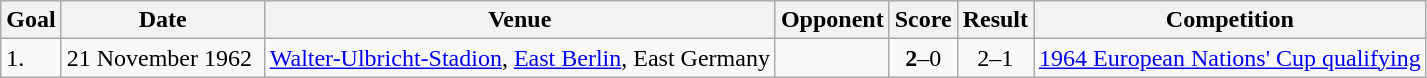<table class="wikitable plainrowheaders sortable">
<tr>
<th>Goal</th>
<th style="width:8em;">Date</th>
<th>Venue</th>
<th>Opponent</th>
<th>Score</th>
<th>Result</th>
<th>Competition</th>
</tr>
<tr>
<td>1.</td>
<td>21 November 1962</td>
<td><a href='#'>Walter-Ulbricht-Stadion</a>, <a href='#'>East Berlin</a>, East Germany</td>
<td></td>
<td align=center><strong>2</strong>–0</td>
<td align=center>2–1</td>
<td><a href='#'>1964 European Nations' Cup qualifying</a></td>
</tr>
</table>
